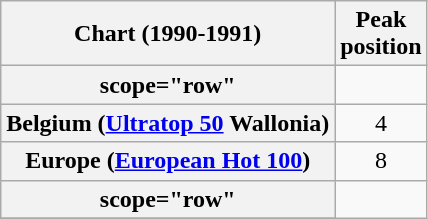<table class="wikitable sortable plainrowheaders">
<tr>
<th>Chart (1990-1991)</th>
<th>Peak<br>position</th>
</tr>
<tr>
<th>scope="row"</th>
</tr>
<tr>
<th scope="row">Belgium (<a href='#'>Ultratop 50</a> Wallonia)</th>
<td align="center">4</td>
</tr>
<tr>
<th scope="row">Europe (<a href='#'>European Hot 100</a>)</th>
<td align="center">8</td>
</tr>
<tr>
<th>scope="row"</th>
</tr>
<tr>
</tr>
</table>
